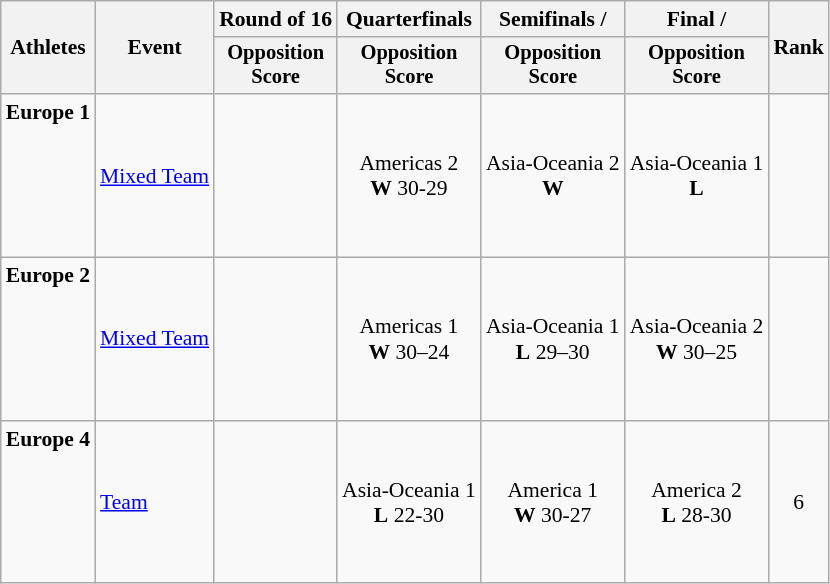<table class=wikitable style="font-size:90%">
<tr>
<th rowspan="2">Athletes</th>
<th rowspan="2">Event</th>
<th>Round of 16</th>
<th>Quarterfinals</th>
<th>Semifinals / </th>
<th>Final / </th>
<th rowspan=2>Rank</th>
</tr>
<tr style="font-size:95%">
<th>Opposition<br>Score</th>
<th>Opposition<br>Score</th>
<th>Opposition<br>Score</th>
<th>Opposition<br>Score</th>
</tr>
<tr align=center>
<td align=left><strong>Europe 1</strong> <br>  <br>  <br>  <br>  <br>  <br></td>
<td align=left><a href='#'>Mixed Team</a></td>
<td></td>
<td>Americas 2<br><strong>W</strong> 30-29</td>
<td>Asia-Oceania 2<br><strong>W</strong></td>
<td>Asia-Oceania 1<br><strong>L</strong></td>
<td></td>
</tr>
<tr align=center>
<td align=left><strong>Europe 2</strong> <br>  <br>  <br>  <br>  <br>  <br> </td>
<td align=left><a href='#'>Mixed Team</a></td>
<td></td>
<td>Americas 1<br><strong>W</strong> 30–24</td>
<td>Asia-Oceania 1<br><strong>L</strong> 29–30</td>
<td>Asia-Oceania 2<br><strong>W</strong> 30–25</td>
<td></td>
</tr>
<tr align=center>
<td align=left><strong>Europe 4</strong> <br>  <br>  <br>  <br>  <br>  <br> </td>
<td align=left><a href='#'>Team</a></td>
<td></td>
<td>Asia-Oceania 1<br><strong>L</strong> 22-30</td>
<td>America 1<br><strong>W</strong> 30-27</td>
<td>America 2<br><strong>L</strong> 28-30</td>
<td>6</td>
</tr>
</table>
